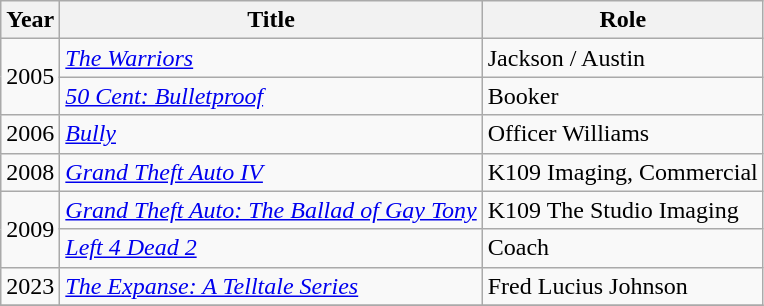<table class="wikitable sortable">
<tr>
<th>Year</th>
<th>Title</th>
<th>Role</th>
</tr>
<tr>
<td rowspan="2">2005</td>
<td><em><a href='#'>The Warriors</a></em></td>
<td>Jackson / Austin</td>
</tr>
<tr>
<td><em><a href='#'>50 Cent: Bulletproof</a></em></td>
<td>Booker</td>
</tr>
<tr>
<td>2006</td>
<td><em><a href='#'>Bully</a></em></td>
<td>Officer Williams</td>
</tr>
<tr>
<td>2008</td>
<td><em><a href='#'>Grand Theft Auto IV</a></em></td>
<td>K109 Imaging, Commercial</td>
</tr>
<tr>
<td rowspan="2">2009</td>
<td><em><a href='#'>Grand Theft Auto: The Ballad of Gay Tony</a></em></td>
<td>K109 The Studio Imaging</td>
</tr>
<tr>
<td><em><a href='#'>Left 4 Dead 2</a></em></td>
<td>Coach</td>
</tr>
<tr>
<td>2023</td>
<td><em><a href='#'>The Expanse: A Telltale Series</a></em></td>
<td>Fred Lucius Johnson</td>
</tr>
<tr>
</tr>
</table>
